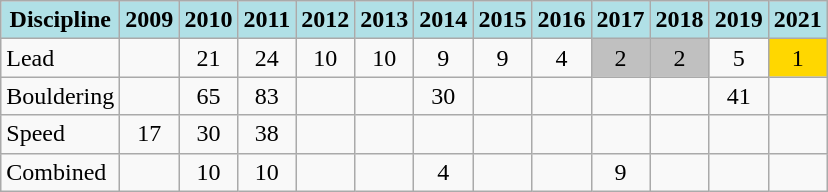<table class="wikitable" style="text-align: center">
<tr>
<th style="background: #b0e0e6">Discipline</th>
<th style="background: #b0e0e6">2009</th>
<th style="background: #b0e0e6">2010</th>
<th style="background: #b0e0e6">2011</th>
<th style="background: #b0e0e6">2012</th>
<th style="background: #b0e0e6">2013</th>
<th style="background: #b0e0e6">2014</th>
<th style="background: #b0e0e6">2015</th>
<th style="background: #b0e0e6">2016</th>
<th style="background: #b0e0e6">2017</th>
<th style="background: #b0e0e6">2018</th>
<th style="background: #b0e0e6">2019</th>
<th style="background: #b0e0e6">2021</th>
</tr>
<tr>
<td align="left">Lead</td>
<td></td>
<td>21</td>
<td>24</td>
<td>10</td>
<td>10</td>
<td>9</td>
<td>9</td>
<td>4</td>
<td style="background: silver;">2</td>
<td style="background: silver;">2</td>
<td>5</td>
<td style="background: gold;">1</td>
</tr>
<tr>
<td align="left">Bouldering</td>
<td></td>
<td>65</td>
<td>83</td>
<td></td>
<td></td>
<td>30</td>
<td></td>
<td></td>
<td></td>
<td></td>
<td>41</td>
<td></td>
</tr>
<tr>
<td align="left">Speed</td>
<td>17</td>
<td>30</td>
<td>38</td>
<td></td>
<td></td>
<td></td>
<td></td>
<td></td>
<td></td>
<td></td>
<td></td>
<td></td>
</tr>
<tr>
<td align="left">Combined</td>
<td></td>
<td>10</td>
<td>10</td>
<td></td>
<td></td>
<td>4</td>
<td></td>
<td></td>
<td>9</td>
<td></td>
<td></td>
<td></td>
</tr>
</table>
